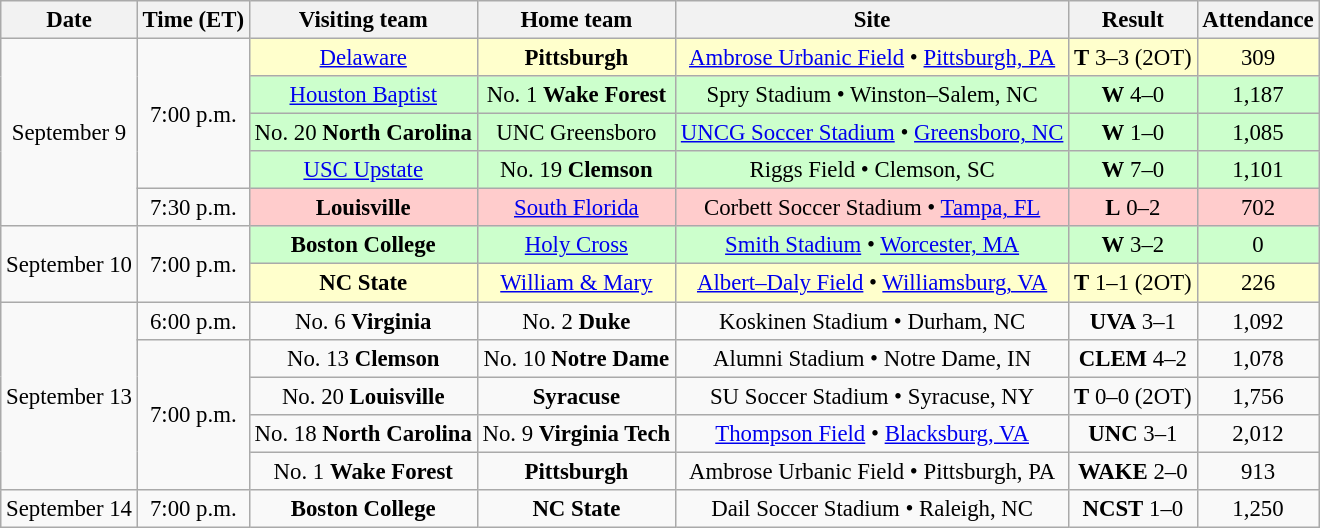<table class="wikitable" style="font-size:95%; text-align: center;">
<tr>
<th>Date</th>
<th>Time (ET)</th>
<th>Visiting team</th>
<th>Home team</th>
<th>Site</th>
<th>Result</th>
<th>Attendance</th>
</tr>
<tr>
<td rowspan=5>September 9</td>
<td rowspan=4>7:00 p.m.</td>
<td style="background:#ffc;"><a href='#'>Delaware</a></td>
<td style="background:#ffc;"><strong>Pittsburgh</strong></td>
<td style="background:#ffc;"><a href='#'>Ambrose Urbanic Field</a> • <a href='#'>Pittsburgh, PA</a></td>
<td style="background:#ffc;"><strong>T</strong> 3–3 (2OT)</td>
<td style="background:#ffc;">309</td>
</tr>
<tr>
<td style="background:#cfc;"><a href='#'>Houston Baptist</a></td>
<td style="background:#cfc;">No. 1 <strong>Wake Forest</strong></td>
<td style="background:#cfc;">Spry Stadium • Winston–Salem, NC</td>
<td style="background:#cfc;"><strong>W</strong> 4–0</td>
<td style="background:#cfc;">1,187</td>
</tr>
<tr>
<td style="background:#cfc;">No. 20 <strong>North Carolina</strong></td>
<td style="background:#cfc;">UNC Greensboro</td>
<td style="background:#cfc;"><a href='#'>UNCG Soccer Stadium</a> • <a href='#'>Greensboro, NC</a></td>
<td style="background:#cfc;"><strong>W</strong> 1–0</td>
<td style="background:#cfc;">1,085</td>
</tr>
<tr>
<td style="background:#cfc;"><a href='#'>USC Upstate</a></td>
<td style="background:#cfc;">No. 19 <strong>Clemson</strong></td>
<td style="background:#cfc;">Riggs Field • Clemson, SC</td>
<td style="background:#cfc;"><strong>W</strong> 7–0</td>
<td style="background:#cfc;">1,101</td>
</tr>
<tr>
<td>7:30 p.m.</td>
<td style="background:#fcc;"><strong>Louisville</strong></td>
<td style="background:#fcc;"><a href='#'>South Florida</a></td>
<td style="background:#fcc;">Corbett Soccer Stadium • <a href='#'>Tampa, FL</a></td>
<td style="background:#fcc;"><strong>L</strong> 0–2</td>
<td style="background:#fcc;">702</td>
</tr>
<tr>
<td rowspan=2>September 10</td>
<td rowspan=2>7:00 p.m.</td>
<td style="background:#cfc;"><strong>Boston College</strong></td>
<td style="background:#cfc;"><a href='#'>Holy Cross</a></td>
<td style="background:#cfc;"><a href='#'>Smith Stadium</a> • <a href='#'>Worcester, MA</a></td>
<td style="background:#cfc;"><strong>W</strong> 3–2</td>
<td style="background:#cfc;">0</td>
</tr>
<tr>
<td style="background:#ffc;"><strong>NC State</strong></td>
<td style="background:#ffc;"><a href='#'>William & Mary</a></td>
<td style="background:#ffc;"><a href='#'>Albert–Daly Field</a> • <a href='#'>Williamsburg, VA</a></td>
<td style="background:#ffc;"><strong>T</strong> 1–1 (2OT)</td>
<td style="background:#ffc;">226</td>
</tr>
<tr>
<td rowspan=5>September 13</td>
<td>6:00 p.m.</td>
<td>No. 6 <strong>Virginia</strong></td>
<td>No. 2 <strong>Duke</strong></td>
<td>Koskinen Stadium • Durham, NC</td>
<td><strong>UVA</strong> 3–1</td>
<td>1,092</td>
</tr>
<tr>
<td rowspan=4>7:00 p.m.</td>
<td>No. 13 <strong>Clemson</strong></td>
<td>No. 10 <strong>Notre Dame</strong></td>
<td>Alumni Stadium • Notre Dame, IN</td>
<td><strong>CLEM</strong> 4–2</td>
<td>1,078</td>
</tr>
<tr>
<td>No. 20 <strong>Louisville</strong></td>
<td><strong>Syracuse</strong></td>
<td>SU Soccer Stadium • Syracuse, NY</td>
<td><strong>T</strong> 0–0 (2OT)</td>
<td>1,756</td>
</tr>
<tr>
<td>No. 18 <strong>North Carolina</strong></td>
<td>No. 9 <strong>Virginia Tech</strong></td>
<td><a href='#'>Thompson Field</a> • <a href='#'>Blacksburg, VA</a></td>
<td><strong>UNC</strong> 3–1</td>
<td>2,012</td>
</tr>
<tr>
<td>No. 1 <strong>Wake Forest</strong></td>
<td><strong>Pittsburgh</strong></td>
<td>Ambrose Urbanic Field • Pittsburgh, PA</td>
<td><strong>WAKE</strong> 2–0</td>
<td>913</td>
</tr>
<tr>
<td>September 14</td>
<td>7:00 p.m.</td>
<td><strong>Boston College</strong></td>
<td><strong>NC State</strong></td>
<td>Dail Soccer Stadium  • Raleigh, NC</td>
<td><strong>NCST</strong> 1–0</td>
<td>1,250</td>
</tr>
</table>
